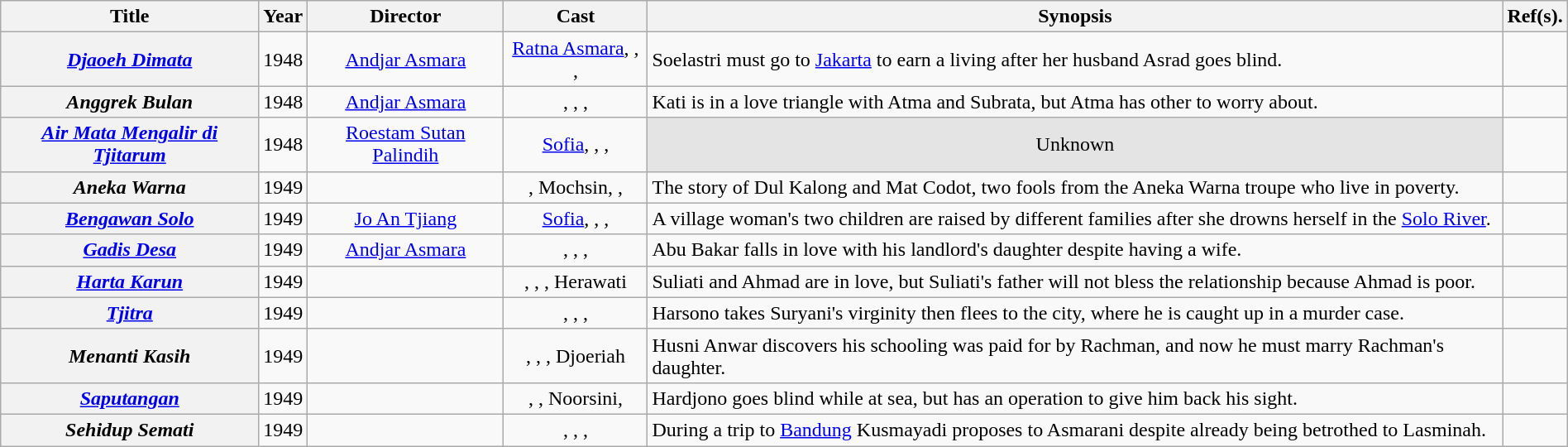<table class="wikitable plainrowheaders sortable" style="width: 100%; text-align: center;">
<tr>
<th scope="col">Title</th>
<th scope="col">Year</th>
<th scope="col">Director</th>
<th scope="col">Cast</th>
<th scope="col" class="unsortable">Synopsis</th>
<th scope="col" class="unsortable">Ref(s).</th>
</tr>
<tr>
<th scope="row"><em><a href='#'>Djaoeh Dimata</a></em></th>
<td>1948</td>
<td><a href='#'>Andjar Asmara</a></td>
<td><a href='#'>Ratna Asmara</a>, , , </td>
<td align="left">Soelastri must go to <a href='#'>Jakarta</a> to earn a living after her husband Asrad goes blind.</td>
<td></td>
</tr>
<tr>
<th scope="row"><em>Anggrek Bulan</em></th>
<td>1948</td>
<td><a href='#'>Andjar Asmara</a></td>
<td>, , , </td>
<td align="left">Kati is in a love triangle with Atma and Subrata, but Atma has other to worry about.</td>
<td></td>
</tr>
<tr>
<th scope="row"><em><a href='#'>Air Mata Mengalir di Tjitarum</a></em></th>
<td>1948</td>
<td><a href='#'>Roestam Sutan Palindih</a></td>
<td><a href='#'>Sofia</a>, , , </td>
<td style="background: #E4E4E4; color: black; text-align=left">Unknown</td>
<td></td>
</tr>
<tr>
<th scope="row"><em>Aneka Warna</em></th>
<td>1949</td>
<td></td>
<td>, Mochsin, , </td>
<td align="left">The story of Dul Kalong and Mat Codot, two fools from the Aneka Warna troupe who live in poverty.</td>
<td></td>
</tr>
<tr>
<th scope="row"><em><a href='#'>Bengawan Solo</a></em></th>
<td>1949</td>
<td><a href='#'>Jo An Tjiang</a></td>
<td><a href='#'>Sofia</a>, , , </td>
<td align="left">A village woman's two children are raised by different families after she drowns herself in the <a href='#'>Solo River</a>.</td>
<td></td>
</tr>
<tr>
<th scope="row"><em><a href='#'>Gadis Desa</a></em></th>
<td>1949</td>
<td><a href='#'>Andjar Asmara</a></td>
<td>, , , </td>
<td align="left">Abu Bakar falls in love with his landlord's daughter despite having a wife.</td>
<td></td>
</tr>
<tr>
<th scope="row"><em><a href='#'>Harta Karun</a></em></th>
<td>1949</td>
<td></td>
<td>, , , Herawati</td>
<td align="left">Suliati and Ahmad are in love, but Suliati's father will not bless the relationship because Ahmad is poor.</td>
<td></td>
</tr>
<tr>
<th scope="row"><em><a href='#'>Tjitra</a></em></th>
<td>1949</td>
<td></td>
<td>, , , </td>
<td align="left">Harsono takes Suryani's virginity then flees to the city, where he is caught up in a murder case.</td>
<td></td>
</tr>
<tr>
<th scope="row"><em>Menanti Kasih</em></th>
<td>1949</td>
<td></td>
<td>, , , Djoeriah</td>
<td align="left">Husni Anwar discovers his schooling was paid for by Rachman, and now he must marry Rachman's daughter.</td>
<td></td>
</tr>
<tr>
<th scope="row"><em><a href='#'>Saputangan</a></em></th>
<td>1949</td>
<td></td>
<td>, , Noorsini, </td>
<td align="left">Hardjono goes blind while at sea, but has an operation to give him back his sight.</td>
<td></td>
</tr>
<tr>
<th scope="row"><em>Sehidup Semati</em></th>
<td>1949</td>
<td></td>
<td>, , , </td>
<td align="left">During a trip to <a href='#'>Bandung</a> Kusmayadi proposes to Asmarani despite already being betrothed to Lasminah.</td>
<td></td>
</tr>
</table>
